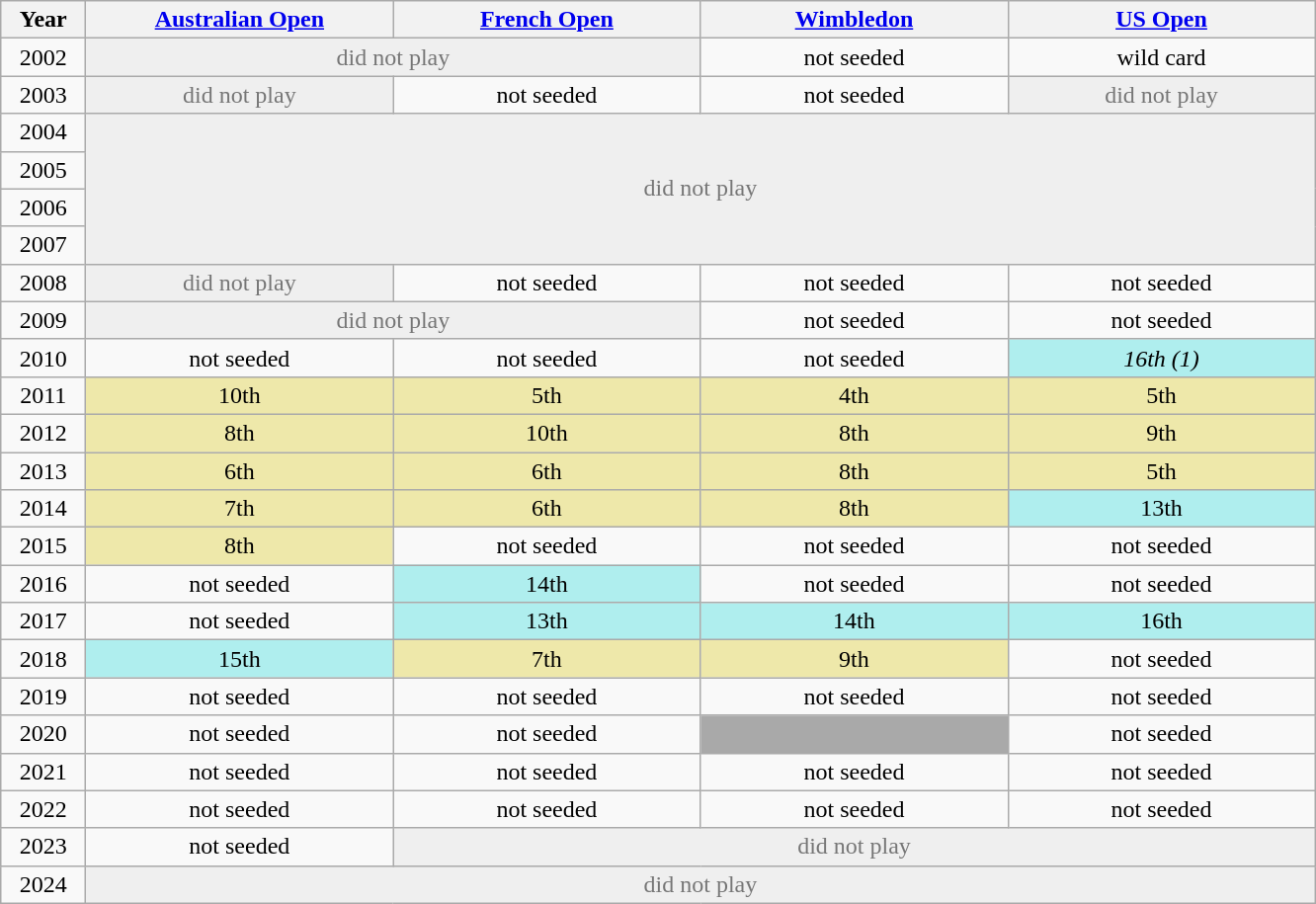<table class=wikitable style=font-size:100%;text-align:center>
<tr>
<th width=50>Year</th>
<th width=200><a href='#'>Australian Open</a></th>
<th width=200><a href='#'>French Open</a></th>
<th width=200><a href='#'>Wimbledon</a></th>
<th width=200><a href='#'>US Open</a></th>
</tr>
<tr>
<td>2002</td>
<td colspan=2 style="color:#767676; background:#efefef">did not play</td>
<td>not seeded</td>
<td>wild card</td>
</tr>
<tr>
<td>2003</td>
<td style="color:#767676; background:#efefef">did not play</td>
<td>not seeded</td>
<td>not seeded</td>
<td style="color:#767676; background:#efefef">did not play</td>
</tr>
<tr>
<td>2004</td>
<td rowspan=4 colspan=4 style="color:#767676; background:#efefef">did not play</td>
</tr>
<tr>
<td>2005</td>
</tr>
<tr>
<td>2006</td>
</tr>
<tr>
<td>2007</td>
</tr>
<tr>
<td>2008</td>
<td style="color:#767676; background:#efefef">did not play</td>
<td>not seeded</td>
<td>not seeded</td>
<td>not seeded</td>
</tr>
<tr>
<td>2009</td>
<td colspan=2 style="color:#767676; background:#efefef">did not play</td>
<td>not seeded</td>
<td>not seeded</td>
</tr>
<tr>
<td>2010</td>
<td>not seeded</td>
<td>not seeded</td>
<td>not seeded</td>
<td style="background:#afeeee"><em>16th (1)</em></td>
</tr>
<tr>
<td>2011</td>
<td bgcolor=#EEE8AA>10th</td>
<td bgcolor=#EEE8AA>5th</td>
<td bgcolor=#EEE8AA>4th</td>
<td bgcolor=#EEE8AA>5th</td>
</tr>
<tr>
<td>2012</td>
<td bgcolor=#EEE8AA>8th</td>
<td bgcolor=#EEE8AA>10th</td>
<td bgcolor=#EEE8AA>8th</td>
<td bgcolor=#EEE8AA>9th</td>
</tr>
<tr>
<td>2013</td>
<td bgcolor=#EEE8AA>6th</td>
<td bgcolor=#EEE8AA>6th</td>
<td bgcolor=#EEE8AA>8th</td>
<td bgcolor=#EEE8AA>5th</td>
</tr>
<tr>
<td>2014</td>
<td bgcolor=#EEE8AA>7th</td>
<td bgcolor=#EEE8AA>6th</td>
<td bgcolor=#EEE8AA>8th</td>
<td style="background:#afeeee">13th</td>
</tr>
<tr>
<td>2015</td>
<td bgcolor=#EEE8AA>8th</td>
<td>not seeded</td>
<td>not seeded</td>
<td>not seeded</td>
</tr>
<tr>
<td>2016</td>
<td>not seeded</td>
<td style="background:#afeeee">14th</td>
<td>not seeded</td>
<td>not seeded</td>
</tr>
<tr>
<td>2017</td>
<td>not seeded</td>
<td style="background:#afeeee">13th</td>
<td style="background:#afeeee">14th</td>
<td style="background:#afeeee">16th</td>
</tr>
<tr>
<td>2018</td>
<td style="background:#afeeee">15th</td>
<td bgcolor=#EEE8AA>7th</td>
<td bgcolor=#EEE8AA>9th</td>
<td>not seeded</td>
</tr>
<tr>
<td>2019</td>
<td>not seeded</td>
<td>not seeded</td>
<td>not seeded</td>
<td>not seeded</td>
</tr>
<tr>
<td>2020</td>
<td>not seeded</td>
<td>not seeded</td>
<td bgcolor="darkgray"></td>
<td>not seeded</td>
</tr>
<tr>
<td>2021</td>
<td>not seeded</td>
<td>not seeded</td>
<td>not seeded</td>
<td>not seeded</td>
</tr>
<tr>
<td>2022</td>
<td>not seeded</td>
<td>not seeded</td>
<td>not seeded</td>
<td>not seeded</td>
</tr>
<tr>
<td>2023</td>
<td>not seeded</td>
<td colspan=3 style="color:#767676; background:#efefef">did not play</td>
</tr>
<tr>
<td>2024</td>
<td colspan=4 style="color:#767676; background:#efefef">did not play</td>
</tr>
</table>
